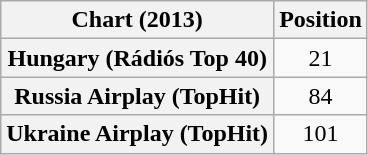<table class="wikitable sortable plainrowheaders" style="text-align:center">
<tr>
<th scope="col">Chart (2013)</th>
<th scope="col">Position</th>
</tr>
<tr>
<th scope="row">Hungary (Rádiós Top 40)</th>
<td>21</td>
</tr>
<tr>
<th scope="row">Russia Airplay (TopHit)</th>
<td>84</td>
</tr>
<tr>
<th scope="row">Ukraine Airplay (TopHit)</th>
<td>101</td>
</tr>
</table>
